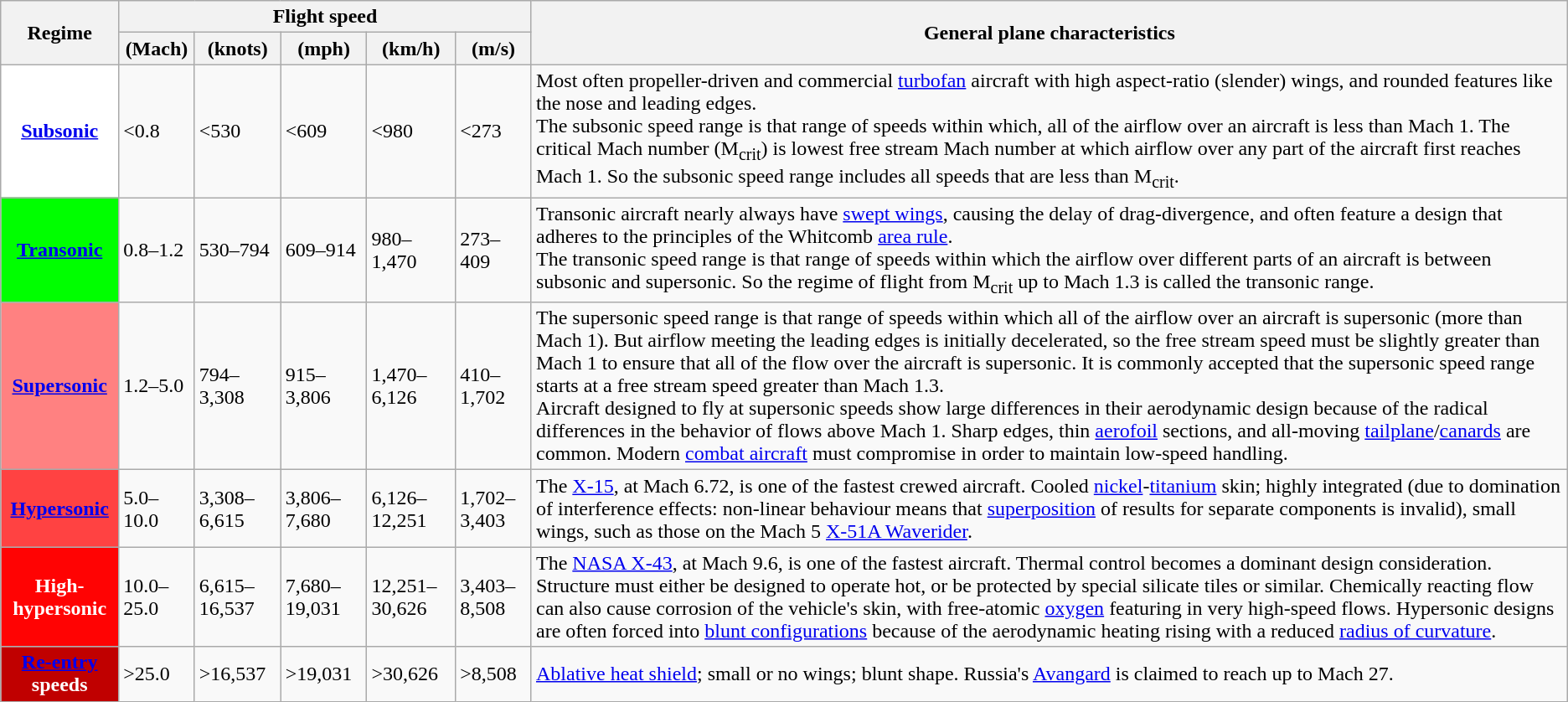<table class="wikitable">
<tr>
<th rowspan=2>Regime</th>
<th colspan=5>Flight speed</th>
<th rowspan=2>General plane characteristics</th>
</tr>
<tr>
<th>(Mach)</th>
<th>(knots)</th>
<th>(mph)</th>
<th>(km/h)</th>
<th>(m/s)</th>
</tr>
<tr>
<th style="background-color: #FFFFFF;"><a href='#'>Subsonic</a></th>
<td><0.8</td>
<td><530</td>
<td><609</td>
<td><980</td>
<td><273</td>
<td>Most often propeller-driven and commercial <a href='#'>turbofan</a> aircraft with high aspect-ratio (slender) wings, and rounded features like the nose and leading edges.<br>The subsonic speed range is that range of speeds within which, all of the airflow over an aircraft is less than Mach 1. The critical Mach number (M<sub>crit</sub>) is lowest free stream Mach number at which airflow over any part of the aircraft first reaches Mach 1.  So the subsonic speed range includes all speeds that are less than M<sub>crit</sub>.</td>
</tr>
<tr>
<th style="background-color: #00ff00;"><a href='#'>Transonic</a></th>
<td>0.8–1.2</td>
<td>530–794</td>
<td>609–914</td>
<td>980–1,470</td>
<td>273–409</td>
<td>Transonic aircraft nearly always have <a href='#'>swept wings</a>, causing the delay of drag-divergence, and often feature a design that adheres to the principles of the Whitcomb <a href='#'>area rule</a>.<br>The transonic speed range is that range of speeds within which the airflow over different parts of an aircraft is between subsonic and supersonic. So the regime of flight from M<sub>crit</sub> up to Mach 1.3 is called the transonic range.</td>
</tr>
<tr>
<th style="background-color: #FF8181;"><a href='#'>Supersonic</a></th>
<td>1.2–5.0</td>
<td>794–3,308</td>
<td>915–3,806</td>
<td>1,470–6,126</td>
<td>410–1,702</td>
<td>The supersonic speed range is that range of speeds within which all of the airflow over an aircraft is supersonic (more than Mach 1). But airflow meeting the leading edges is initially decelerated, so the free stream speed must be slightly greater than Mach 1 to ensure that all of the flow over the aircraft is supersonic. It is commonly accepted that the supersonic speed range starts at a free stream speed greater than Mach 1.3.<br>Aircraft designed to fly at supersonic speeds show large differences in their aerodynamic design because of the radical differences in the behavior of flows above Mach 1. Sharp edges, thin <a href='#'>aerofoil</a> sections, and all-moving <a href='#'>tailplane</a>/<a href='#'>canards</a> are common. Modern <a href='#'>combat aircraft</a> must compromise in order to maintain low-speed handling.</td>
</tr>
<tr>
<th style="background-color: #FF4242;"><a href='#'>Hypersonic</a></th>
<td>5.0–10.0</td>
<td>3,308–6,615</td>
<td>3,806–7,680</td>
<td>6,126–12,251</td>
<td>1,702–3,403</td>
<td>The <a href='#'>X-15</a>, at Mach 6.72, is one of the fastest crewed aircraft. Cooled <a href='#'>nickel</a>-<a href='#'>titanium</a> skin; highly integrated (due to domination of interference effects: non-linear behaviour means that <a href='#'>superposition</a> of results for separate components is invalid), small wings, such as those on the Mach 5 <a href='#'>X-51A Waverider</a>.</td>
</tr>
<tr>
<th style="background-color: #FF0303; color: #FFFFFF;">High-hypersonic</th>
<td>10.0–25.0</td>
<td>6,615–16,537</td>
<td>7,680–19,031</td>
<td>12,251–30,626</td>
<td>3,403–8,508</td>
<td>The <a href='#'>NASA X-43</a>, at Mach 9.6, is one of the fastest aircraft. Thermal control becomes a dominant design consideration. Structure must either be designed to operate hot, or be protected by special silicate tiles or similar. Chemically reacting flow can also cause corrosion of the vehicle's skin, with free-atomic <a href='#'>oxygen</a> featuring in very high-speed flows. Hypersonic designs are often forced into <a href='#'>blunt configurations</a> because of the aerodynamic heating rising with a reduced <a href='#'>radius of curvature</a>.</td>
</tr>
<tr>
<th style="background-color: #C00000; color: #FFFFFF;"><a href='#'>Re-entry</a> speeds</th>
<td>>25.0</td>
<td>>16,537</td>
<td>>19,031</td>
<td>>30,626</td>
<td>>8,508</td>
<td><a href='#'>Ablative heat shield</a>; small or no wings; blunt shape. Russia's <a href='#'>Avangard</a> is claimed to reach up to Mach 27.</td>
</tr>
</table>
